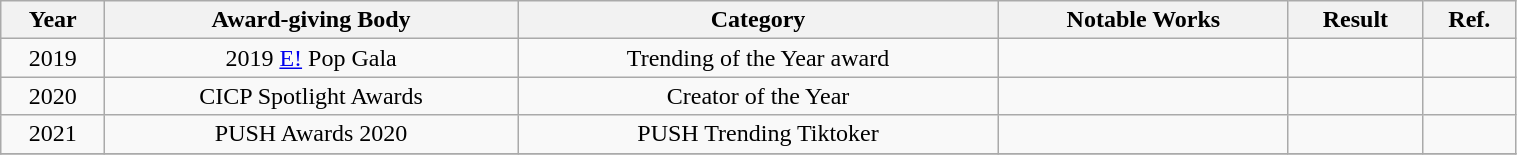<table class="wikitable" style="text-align:center" width="80%">
<tr>
<th>Year</th>
<th>Award-giving Body</th>
<th>Category</th>
<th>Notable Works</th>
<th>Result</th>
<th>Ref.</th>
</tr>
<tr>
<td>2019</td>
<td>2019 <a href='#'>E!</a> Pop Gala</td>
<td>Trending of the Year award</td>
<td></td>
<td></td>
<td></td>
</tr>
<tr>
<td>2020</td>
<td>CICP Spotlight Awards</td>
<td>Creator of the Year</td>
<td></td>
<td></td>
<td></td>
</tr>
<tr>
<td>2021</td>
<td>PUSH Awards 2020</td>
<td>PUSH Trending Tiktoker</td>
<td></td>
<td></td>
<td></td>
</tr>
<tr>
</tr>
</table>
